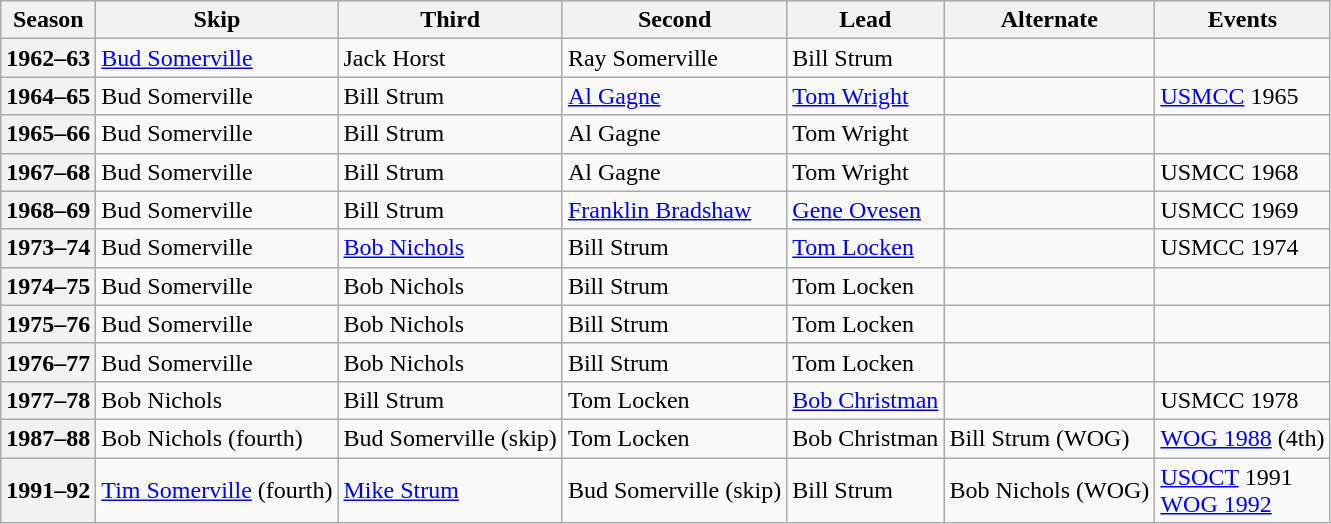<table class="wikitable">
<tr>
<th scope="col">Season</th>
<th scope="col">Skip</th>
<th scope="col">Third</th>
<th scope="col">Second</th>
<th scope="col">Lead</th>
<th scope="col">Alternate</th>
<th scope="col">Events</th>
</tr>
<tr>
<th scope="row">1962–63</th>
<td><a href='#'>Bud Somerville</a></td>
<td>Jack Horst</td>
<td>Ray Somerville</td>
<td>Bill Strum</td>
<td></td>
<td></td>
</tr>
<tr>
<th scope="row">1964–65</th>
<td>Bud Somerville</td>
<td>Bill Strum</td>
<td><a href='#'>Al Gagne</a></td>
<td><a href='#'>Tom Wright</a></td>
<td></td>
<td><a href='#'>USMCC</a> 1965 <br> </td>
</tr>
<tr>
<th scope="row">1965–66</th>
<td>Bud Somerville</td>
<td>Bill Strum</td>
<td>Al Gagne</td>
<td>Tom Wright</td>
<td></td>
<td></td>
</tr>
<tr>
<th scope="row">1967–68</th>
<td>Bud Somerville</td>
<td>Bill Strum</td>
<td>Al Gagne</td>
<td>Tom Wright</td>
<td></td>
<td>USMCC 1968 <br> </td>
</tr>
<tr>
<th scope="row">1968–69</th>
<td>Bud Somerville</td>
<td>Bill Strum</td>
<td><a href='#'>Franklin Bradshaw</a></td>
<td><a href='#'>Gene Ovesen</a></td>
<td></td>
<td>USMCC 1969 <br> </td>
</tr>
<tr>
<th scope="row">1973–74</th>
<td>Bud Somerville</td>
<td><a href='#'>Bob Nichols</a></td>
<td>Bill Strum</td>
<td><a href='#'>Tom Locken</a></td>
<td></td>
<td>USMCC 1974 <br> </td>
</tr>
<tr>
<th scope="row">1974–75</th>
<td>Bud Somerville</td>
<td>Bob Nichols</td>
<td>Bill Strum</td>
<td>Tom Locken</td>
<td></td>
<td></td>
</tr>
<tr>
<th scope="row">1975–76</th>
<td>Bud Somerville</td>
<td>Bob Nichols</td>
<td>Bill Strum</td>
<td>Tom Locken</td>
<td></td>
<td></td>
</tr>
<tr>
<th scope="row">1976–77</th>
<td>Bud Somerville</td>
<td>Bob Nichols</td>
<td>Bill Strum</td>
<td>Tom Locken</td>
<td></td>
<td></td>
</tr>
<tr>
<th scope="row">1977–78</th>
<td>Bob Nichols</td>
<td>Bill Strum</td>
<td>Tom Locken</td>
<td><a href='#'>Bob Christman</a></td>
<td></td>
<td>USMCC 1978 <br> </td>
</tr>
<tr>
<th scope="row">1987–88</th>
<td>Bob Nichols (fourth)</td>
<td>Bud Somerville (skip)</td>
<td>Tom Locken</td>
<td>Bob Christman</td>
<td>Bill Strum (WOG)</td>
<td><a href='#'>WOG 1988</a> (4th)</td>
</tr>
<tr>
<th scope="row">1991–92</th>
<td><a href='#'>Tim Somerville</a> (fourth)</td>
<td><a href='#'>Mike Strum</a></td>
<td>Bud Somerville (skip)</td>
<td>Bill Strum</td>
<td>Bob Nichols (WOG)</td>
<td><a href='#'>USOCT</a> 1991 <br><a href='#'>WOG 1992</a> </td>
</tr>
</table>
